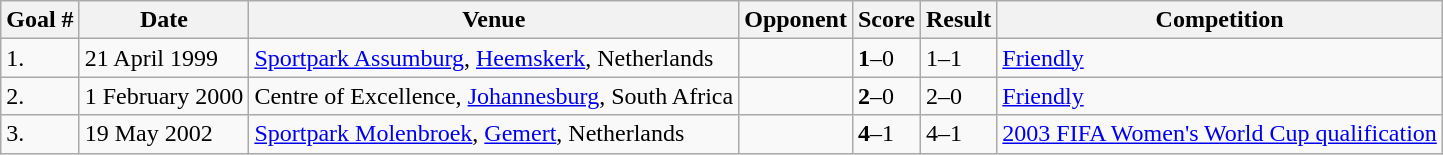<table class="wikitable">
<tr>
<th>Goal #</th>
<th>Date</th>
<th>Venue</th>
<th>Opponent</th>
<th>Score</th>
<th>Result</th>
<th>Competition</th>
</tr>
<tr>
<td>1.</td>
<td>21 April 1999</td>
<td><a href='#'>Sportpark Assumburg</a>, <a href='#'>Heemskerk</a>, Netherlands</td>
<td></td>
<td align=left><strong>1</strong>–0</td>
<td align=left>1–1</td>
<td><a href='#'>Friendly</a></td>
</tr>
<tr>
<td>2.</td>
<td>1 February 2000</td>
<td>Centre of Excellence, <a href='#'>Johannesburg</a>, South Africa</td>
<td></td>
<td align=left><strong>2</strong>–0</td>
<td align=left>2–0</td>
<td><a href='#'>Friendly</a></td>
</tr>
<tr>
<td>3.</td>
<td>19 May 2002</td>
<td><a href='#'>Sportpark Molenbroek</a>, <a href='#'>Gemert</a>, Netherlands</td>
<td></td>
<td align=left><strong>4</strong>–1</td>
<td align=left>4–1</td>
<td><a href='#'>2003 FIFA Women's World Cup qualification</a></td>
</tr>
</table>
